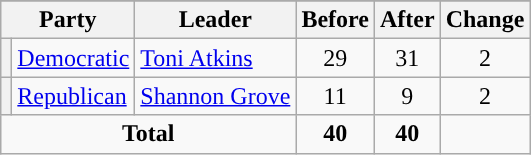<table class="wikitable" style="text-align:center;">
<tr>
</tr>
<tr>
<th colspan=2>Party</th>
<th>Leader</th>
<th>Before</th>
<th>After</th>
<th>Change</th>
</tr>
<tr>
<th style="background-color:"></th>
<td style="text-align:left;"><a href='#'>Democratic</a></td>
<td style="text-align:left;"><a href='#'>Toni Atkins</a></td>
<td>29</td>
<td>31</td>
<td> 2</td>
</tr>
<tr>
<th style="background-color:"></th>
<td style="text-align:left;"><a href='#'>Republican</a></td>
<td style="text-align:left;"><a href='#'>Shannon Grove</a></td>
<td>11</td>
<td>9</td>
<td> 2</td>
</tr>
<tr>
<td colspan=3><strong>Total</strong></td>
<td><strong>40</strong></td>
<td><strong>40</strong></td>
<td></td>
</tr>
</table>
